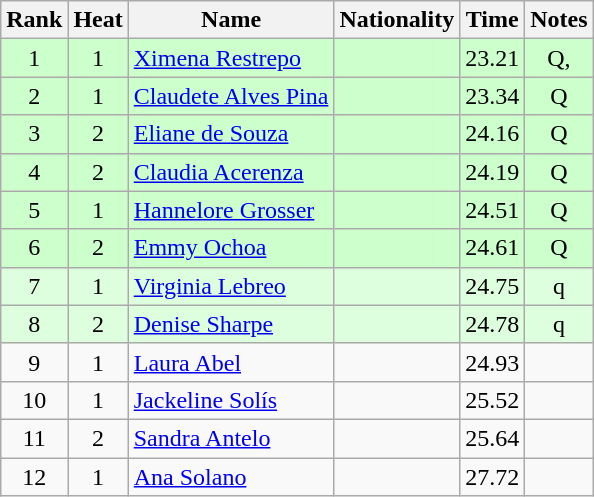<table class="wikitable sortable" style="text-align:center">
<tr>
<th>Rank</th>
<th>Heat</th>
<th>Name</th>
<th>Nationality</th>
<th>Time</th>
<th>Notes</th>
</tr>
<tr bgcolor=ccffcc>
<td>1</td>
<td>1</td>
<td align=left><a href='#'>Ximena Restrepo</a></td>
<td align=left></td>
<td>23.21</td>
<td>Q, </td>
</tr>
<tr bgcolor=ccffcc>
<td>2</td>
<td>1</td>
<td align=left><a href='#'>Claudete Alves Pina</a></td>
<td align=left></td>
<td>23.34</td>
<td>Q</td>
</tr>
<tr bgcolor=ccffcc>
<td>3</td>
<td>2</td>
<td align=left><a href='#'>Eliane de Souza</a></td>
<td align=left></td>
<td>24.16</td>
<td>Q</td>
</tr>
<tr bgcolor=ccffcc>
<td>4</td>
<td>2</td>
<td align=left><a href='#'>Claudia Acerenza</a></td>
<td align=left></td>
<td>24.19</td>
<td>Q</td>
</tr>
<tr bgcolor=ccffcc>
<td>5</td>
<td>1</td>
<td align=left><a href='#'>Hannelore Grosser</a></td>
<td align=left></td>
<td>24.51</td>
<td>Q</td>
</tr>
<tr bgcolor=ccffcc>
<td>6</td>
<td>2</td>
<td align=left><a href='#'>Emmy Ochoa</a></td>
<td align=left></td>
<td>24.61</td>
<td>Q</td>
</tr>
<tr bgcolor=ddffdd>
<td>7</td>
<td>1</td>
<td align=left><a href='#'>Virginia Lebreo</a></td>
<td align=left></td>
<td>24.75</td>
<td>q</td>
</tr>
<tr bgcolor=ddffdd>
<td>8</td>
<td>2</td>
<td align=left><a href='#'>Denise Sharpe</a></td>
<td align=left></td>
<td>24.78</td>
<td>q</td>
</tr>
<tr>
<td>9</td>
<td>1</td>
<td align=left><a href='#'>Laura Abel</a></td>
<td align=left></td>
<td>24.93</td>
<td></td>
</tr>
<tr>
<td>10</td>
<td>1</td>
<td align=left><a href='#'>Jackeline Solís</a></td>
<td align=left></td>
<td>25.52</td>
<td></td>
</tr>
<tr>
<td>11</td>
<td>2</td>
<td align=left><a href='#'>Sandra Antelo</a></td>
<td align=left></td>
<td>25.64</td>
<td></td>
</tr>
<tr>
<td>12</td>
<td>1</td>
<td align=left><a href='#'>Ana Solano</a></td>
<td align=left></td>
<td>27.72</td>
<td></td>
</tr>
</table>
